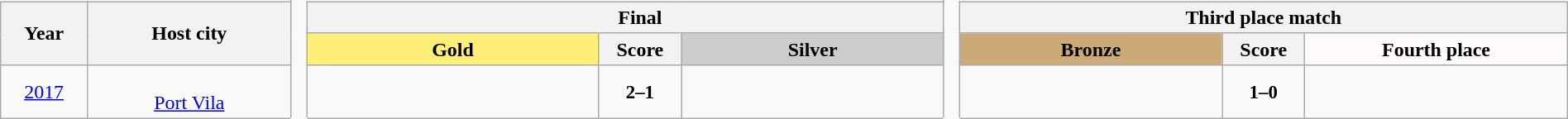<table class="wikitable" style="text-align:center; font-size:95%; width:100%">
<tr style="height:0px;">
<td colspan= "2" style="border-top:1px solid transparent;padding:0; background:#eaeaf0; border-left:0;"></td>
<td rowspan="100%" style="border:1px solid transparent; border-width:1px 0;padding:0;width:0.5em;"></td>
<td colspan= "3" style="border-top:1px solid transparent;padding:0; background:#eaeaf0;"></td>
<td rowspan="100%" style="border:1px solid transparent; border-width:1px 0;padding:0;width:0.5em;"></td>
<td colspan= "3" style="border-top:1px solid transparent;padding:0; background:#eaeaf0; border-right:0;"></td>
</tr>
<tr style="font-size:105%;">
<th rowspan="2" style="width:2.5em;">Year</th>
<th rowspan="2" style="width:6.5em;">Host city</th>
<th style="border-right:0px solid transparent;"></th>
<th style="border:none;">Final</th>
<th style="border-left:0px solid transparent;"></th>
<th colspan="3">Third place match</th>
</tr>
<tr style="font-size:105%;">
<th style="width:9.5em;background:#fe7;;">Gold</th>
<th style="width:2.0em;">Score</th>
<th style="width:8.5em;background:#ccc;;">Silver</th>
<th style="width:8.5em;background:#ca7;;">Bronze</th>
<th style="width:2.0em;">Score</th>
<th style="width:8.5em;background:snow;;">Fourth place</th>
</tr>
<tr>
<td style="font-size:105%;padding-top:0.5em;padding-bottom:0.5em;"><a href='#'>2017</a></td>
<td style="font-size:105%;"><br> <a href='#'>Port Vila</a></td>
<td></td>
<td><strong>2–1</strong></td>
<td></td>
<td></td>
<td><strong>1–0</strong></td>
<td> </td>
</tr>
</table>
